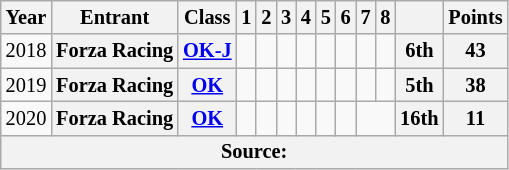<table class="wikitable" style="text-align:center; font-size:85%">
<tr>
<th>Year</th>
<th>Entrant</th>
<th>Class</th>
<th>1</th>
<th>2</th>
<th>3</th>
<th>4</th>
<th>5</th>
<th>6</th>
<th>7</th>
<th>8</th>
<th></th>
<th>Points</th>
</tr>
<tr>
<td>2018</td>
<th nowrap>Forza Racing</th>
<th><a href='#'>OK-J</a></th>
<td></td>
<td></td>
<td></td>
<td></td>
<td></td>
<td></td>
<td></td>
<td></td>
<th>6th</th>
<th>43</th>
</tr>
<tr>
<td>2019</td>
<th nowrap>Forza Racing</th>
<th><a href='#'>OK</a></th>
<td></td>
<td></td>
<td></td>
<td></td>
<td></td>
<td></td>
<td></td>
<td></td>
<th>5th</th>
<th>38</th>
</tr>
<tr>
<td>2020</td>
<th nowrap>Forza Racing</th>
<th><a href='#'>OK</a></th>
<td></td>
<td></td>
<td></td>
<td></td>
<td></td>
<td></td>
<td colspan="2"></td>
<th>16th</th>
<th>11</th>
</tr>
<tr>
<th colspan="100">Source:</th>
</tr>
</table>
